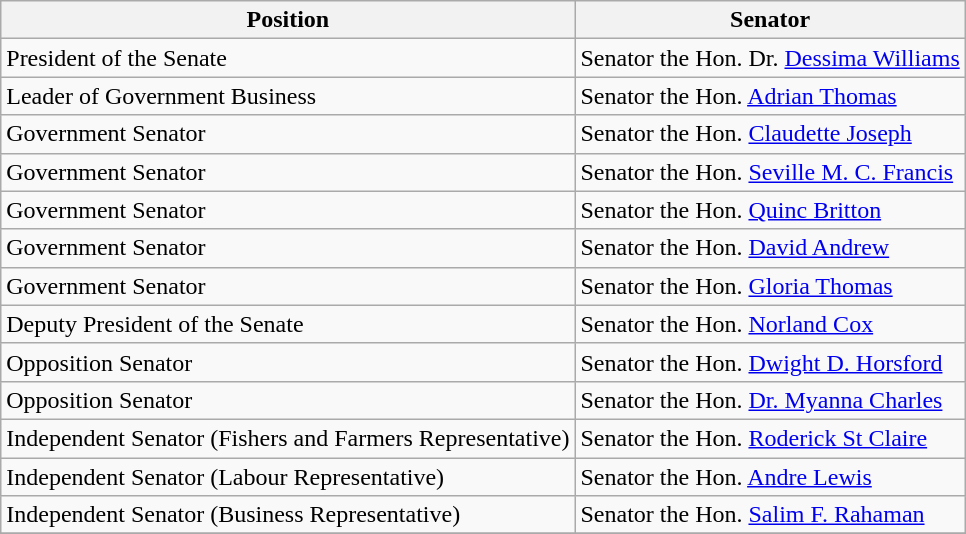<table class="wikitable">
<tr>
<th>Position</th>
<th>Senator</th>
</tr>
<tr>
<td>President of the Senate</td>
<td>Senator the Hon. Dr. <a href='#'>Dessima Williams</a></td>
</tr>
<tr>
<td>Leader of Government Business</td>
<td>Senator the Hon. <a href='#'>Adrian Thomas</a></td>
</tr>
<tr>
<td>Government Senator</td>
<td>Senator the Hon. <a href='#'>Claudette Joseph</a></td>
</tr>
<tr>
<td>Government Senator</td>
<td>Senator the Hon. <a href='#'>Seville M. C. Francis</a></td>
</tr>
<tr>
<td>Government Senator</td>
<td>Senator the Hon. <a href='#'>Quinc Britton</a></td>
</tr>
<tr>
<td>Government Senator</td>
<td>Senator the Hon. <a href='#'>David Andrew</a></td>
</tr>
<tr>
<td>Government Senator</td>
<td>Senator the Hon. <a href='#'>Gloria Thomas</a></td>
</tr>
<tr>
<td>Deputy President of the Senate</td>
<td>Senator the Hon. <a href='#'>Norland Cox</a></td>
</tr>
<tr>
<td>Opposition Senator</td>
<td>Senator the Hon. <a href='#'>Dwight D. Horsford</a></td>
</tr>
<tr>
<td>Opposition Senator</td>
<td>Senator the Hon. <a href='#'>Dr. Myanna Charles</a></td>
</tr>
<tr>
<td>Independent Senator (Fishers and Farmers Representative)</td>
<td>Senator the Hon. <a href='#'>Roderick St Claire</a></td>
</tr>
<tr>
<td>Independent Senator (Labour Representative)</td>
<td>Senator the Hon. <a href='#'>Andre Lewis</a></td>
</tr>
<tr>
<td>Independent Senator (Business Representative)</td>
<td>Senator the Hon. <a href='#'>Salim F. Rahaman</a></td>
</tr>
<tr>
</tr>
</table>
